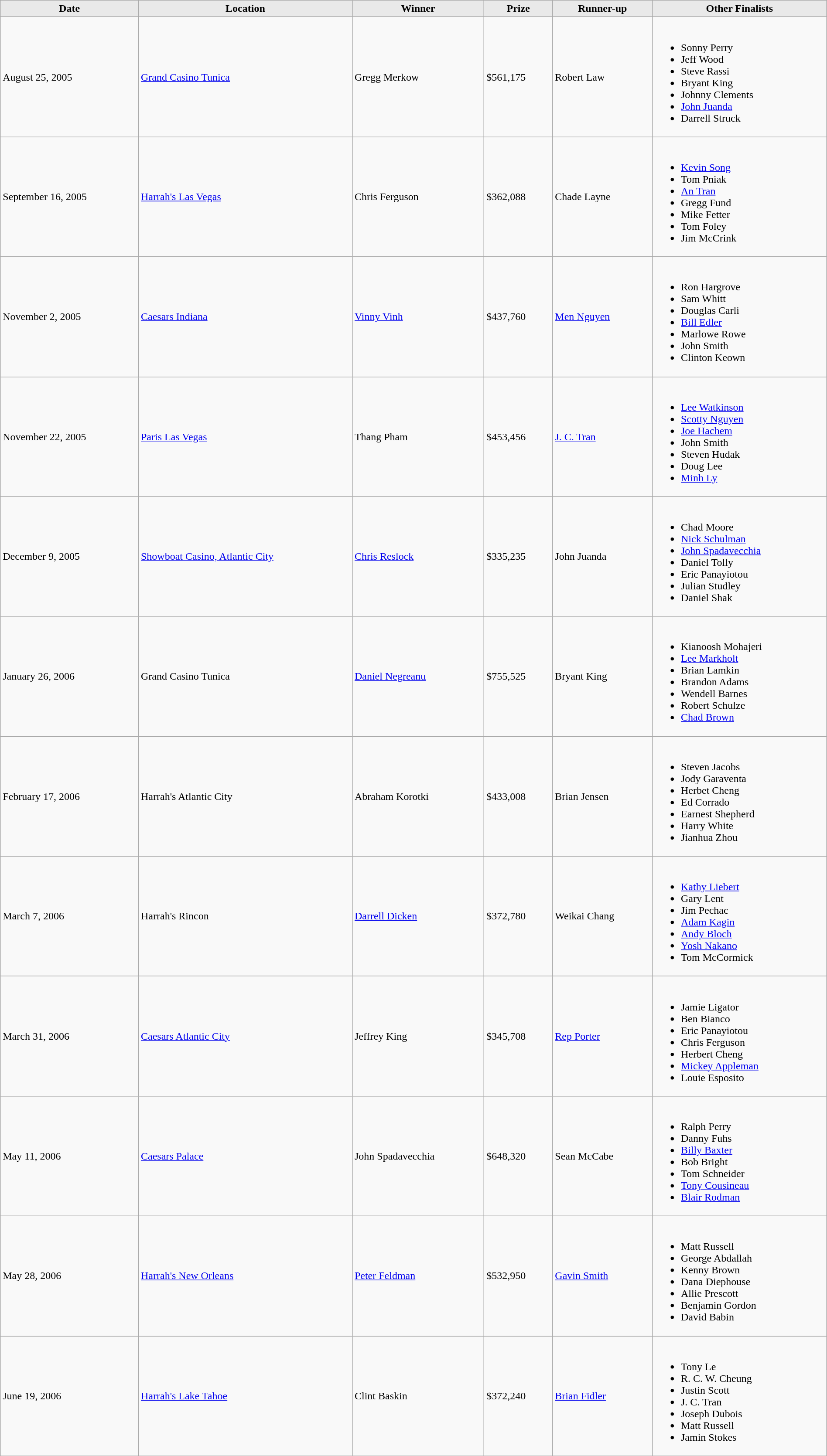<table class="wikitable" width = 100%>
<tr>
<th style="background: #E9E9E9;">Date</th>
<th style="background: #E9E9E9;">Location</th>
<th style="background: #E9E9E9;">Winner</th>
<th style="background: #E9E9E9;">Prize</th>
<th style="background: #E9E9E9;">Runner-up</th>
<th style="background: #E9E9E9;">Other Finalists</th>
</tr>
<tr>
<td>August 25, 2005</td>
<td><a href='#'>Grand Casino Tunica</a></td>
<td>Gregg Merkow</td>
<td>$561,175</td>
<td>Robert Law</td>
<td><br><ul><li>Sonny Perry</li><li>Jeff Wood</li><li>Steve Rassi</li><li>Bryant King</li><li>Johnny Clements</li><li><a href='#'>John Juanda</a></li><li>Darrell Struck</li></ul></td>
</tr>
<tr>
<td>September 16, 2005</td>
<td><a href='#'>Harrah's Las Vegas</a></td>
<td>Chris Ferguson</td>
<td>$362,088</td>
<td>Chade Layne</td>
<td><br><ul><li><a href='#'>Kevin Song</a></li><li>Tom Pniak</li><li><a href='#'>An Tran</a></li><li>Gregg Fund</li><li>Mike Fetter</li><li>Tom Foley</li><li>Jim McCrink</li></ul></td>
</tr>
<tr>
<td>November 2, 2005</td>
<td><a href='#'>Caesars Indiana</a></td>
<td><a href='#'>Vinny Vinh</a></td>
<td>$437,760</td>
<td><a href='#'>Men Nguyen</a></td>
<td><br><ul><li>Ron Hargrove</li><li>Sam Whitt</li><li>Douglas Carli</li><li><a href='#'>Bill Edler</a></li><li>Marlowe Rowe</li><li>John Smith</li><li>Clinton Keown</li></ul></td>
</tr>
<tr>
<td>November 22, 2005</td>
<td><a href='#'>Paris Las Vegas</a></td>
<td>Thang Pham</td>
<td>$453,456</td>
<td><a href='#'>J. C. Tran</a></td>
<td><br><ul><li><a href='#'>Lee Watkinson</a></li><li><a href='#'>Scotty Nguyen</a></li><li><a href='#'>Joe Hachem</a></li><li>John Smith</li><li>Steven Hudak</li><li>Doug Lee</li><li><a href='#'>Minh Ly</a></li></ul></td>
</tr>
<tr>
<td>December 9, 2005</td>
<td><a href='#'>Showboat Casino, Atlantic City</a></td>
<td><a href='#'>Chris Reslock</a></td>
<td>$335,235</td>
<td>John Juanda</td>
<td><br><ul><li>Chad Moore</li><li><a href='#'>Nick Schulman</a></li><li><a href='#'>John Spadavecchia</a></li><li>Daniel Tolly</li><li>Eric Panayiotou</li><li>Julian Studley</li><li>Daniel Shak</li></ul></td>
</tr>
<tr>
<td>January 26, 2006</td>
<td>Grand Casino Tunica</td>
<td><a href='#'>Daniel Negreanu</a></td>
<td>$755,525</td>
<td>Bryant King</td>
<td><br><ul><li>Kianoosh Mohajeri</li><li><a href='#'>Lee Markholt</a></li><li>Brian Lamkin</li><li>Brandon Adams</li><li>Wendell Barnes</li><li>Robert Schulze</li><li><a href='#'>Chad Brown</a></li></ul></td>
</tr>
<tr>
<td>February 17, 2006</td>
<td>Harrah's Atlantic City</td>
<td>Abraham Korotki</td>
<td>$433,008</td>
<td>Brian Jensen</td>
<td><br><ul><li>Steven Jacobs</li><li>Jody Garaventa</li><li>Herbet Cheng</li><li>Ed Corrado</li><li>Earnest Shepherd</li><li>Harry White</li><li>Jianhua Zhou</li></ul></td>
</tr>
<tr>
<td>March 7, 2006</td>
<td>Harrah's Rincon</td>
<td><a href='#'>Darrell Dicken</a></td>
<td>$372,780</td>
<td>Weikai Chang</td>
<td><br><ul><li><a href='#'>Kathy Liebert</a></li><li>Gary Lent</li><li>Jim Pechac</li><li><a href='#'>Adam Kagin</a></li><li><a href='#'>Andy Bloch</a></li><li><a href='#'>Yosh Nakano</a></li><li>Tom McCormick</li></ul></td>
</tr>
<tr>
<td>March 31, 2006</td>
<td><a href='#'>Caesars Atlantic City</a></td>
<td>Jeffrey King</td>
<td>$345,708</td>
<td><a href='#'>Rep Porter</a></td>
<td><br><ul><li>Jamie Ligator</li><li>Ben Bianco</li><li>Eric Panayiotou</li><li>Chris Ferguson</li><li>Herbert Cheng</li><li><a href='#'>Mickey Appleman</a></li><li>Louie Esposito</li></ul></td>
</tr>
<tr>
<td>May 11, 2006</td>
<td><a href='#'>Caesars Palace</a></td>
<td>John Spadavecchia</td>
<td>$648,320</td>
<td>Sean McCabe</td>
<td><br><ul><li>Ralph Perry</li><li>Danny Fuhs</li><li><a href='#'>Billy Baxter</a></li><li>Bob Bright</li><li>Tom Schneider</li><li><a href='#'>Tony Cousineau</a></li><li><a href='#'>Blair Rodman</a></li></ul></td>
</tr>
<tr>
<td>May 28, 2006</td>
<td><a href='#'>Harrah's New Orleans</a></td>
<td><a href='#'>Peter Feldman</a></td>
<td>$532,950</td>
<td><a href='#'>Gavin Smith</a></td>
<td><br><ul><li>Matt Russell</li><li>George Abdallah</li><li>Kenny Brown</li><li>Dana Diephouse</li><li>Allie Prescott</li><li>Benjamin Gordon</li><li>David Babin</li></ul></td>
</tr>
<tr>
<td>June 19, 2006</td>
<td><a href='#'>Harrah's Lake Tahoe</a></td>
<td>Clint Baskin</td>
<td>$372,240</td>
<td><a href='#'>Brian Fidler</a></td>
<td><br><ul><li>Tony Le</li><li>R. C. W. Cheung</li><li>Justin Scott</li><li>J. C. Tran</li><li>Joseph Dubois</li><li>Matt Russell</li><li>Jamin Stokes</li></ul></td>
</tr>
</table>
